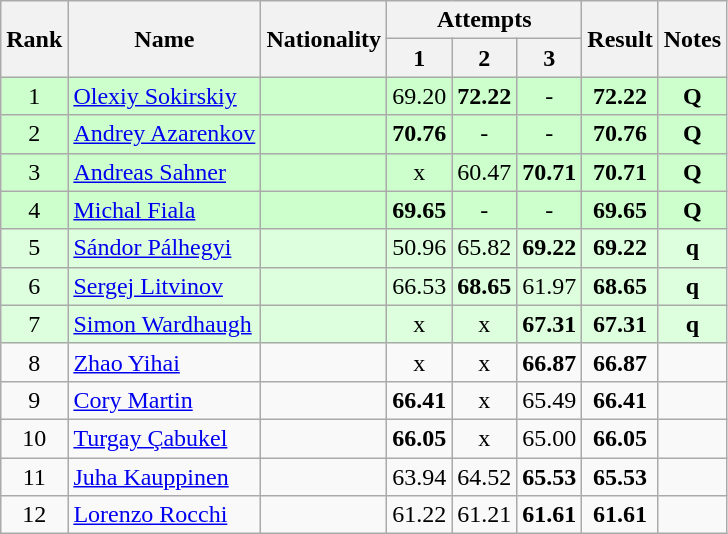<table class="wikitable sortable" style="text-align:center">
<tr>
<th rowspan=2>Rank</th>
<th rowspan=2>Name</th>
<th rowspan=2>Nationality</th>
<th colspan=3>Attempts</th>
<th rowspan=2>Result</th>
<th rowspan=2>Notes</th>
</tr>
<tr>
<th>1</th>
<th>2</th>
<th>3</th>
</tr>
<tr bgcolor=ccffcc>
<td>1</td>
<td align=left><a href='#'>Olexiy Sokirskiy</a></td>
<td align=left></td>
<td>69.20</td>
<td><strong>72.22</strong></td>
<td>-</td>
<td><strong>72.22</strong></td>
<td><strong>Q</strong></td>
</tr>
<tr bgcolor=ccffcc>
<td>2</td>
<td align=left><a href='#'>Andrey Azarenkov</a></td>
<td align=left></td>
<td><strong>70.76</strong></td>
<td>-</td>
<td>-</td>
<td><strong>70.76</strong></td>
<td><strong>Q</strong></td>
</tr>
<tr bgcolor=ccffcc>
<td>3</td>
<td align=left><a href='#'>Andreas Sahner</a></td>
<td align=left></td>
<td>x</td>
<td>60.47</td>
<td><strong>70.71</strong></td>
<td><strong>70.71</strong></td>
<td><strong>Q</strong></td>
</tr>
<tr bgcolor=ccffcc>
<td>4</td>
<td align=left><a href='#'>Michal Fiala</a></td>
<td align=left></td>
<td><strong>69.65</strong></td>
<td>-</td>
<td>-</td>
<td><strong>69.65</strong></td>
<td><strong>Q</strong></td>
</tr>
<tr bgcolor=ddffdd>
<td>5</td>
<td align=left><a href='#'>Sándor Pálhegyi</a></td>
<td align=left></td>
<td>50.96</td>
<td>65.82</td>
<td><strong>69.22</strong></td>
<td><strong>69.22</strong></td>
<td><strong>q</strong></td>
</tr>
<tr bgcolor=ddffdd>
<td>6</td>
<td align=left><a href='#'>Sergej Litvinov</a></td>
<td align=left></td>
<td>66.53</td>
<td><strong>68.65</strong></td>
<td>61.97</td>
<td><strong>68.65</strong></td>
<td><strong>q</strong></td>
</tr>
<tr bgcolor=ddffdd>
<td>7</td>
<td align=left><a href='#'>Simon Wardhaugh</a></td>
<td align=left></td>
<td>x</td>
<td>x</td>
<td><strong>67.31</strong></td>
<td><strong>67.31</strong></td>
<td><strong>q</strong></td>
</tr>
<tr>
<td>8</td>
<td align=left><a href='#'>Zhao Yihai</a></td>
<td align=left></td>
<td>x</td>
<td>x</td>
<td><strong>66.87</strong></td>
<td><strong>66.87</strong></td>
<td></td>
</tr>
<tr>
<td>9</td>
<td align=left><a href='#'>Cory Martin</a></td>
<td align=left></td>
<td><strong>66.41</strong></td>
<td>x</td>
<td>65.49</td>
<td><strong>66.41</strong></td>
<td></td>
</tr>
<tr>
<td>10</td>
<td align=left><a href='#'>Turgay Çabukel</a></td>
<td align=left></td>
<td><strong>66.05</strong></td>
<td>x</td>
<td>65.00</td>
<td><strong>66.05</strong></td>
<td></td>
</tr>
<tr>
<td>11</td>
<td align=left><a href='#'>Juha Kauppinen</a></td>
<td align=left></td>
<td>63.94</td>
<td>64.52</td>
<td><strong>65.53</strong></td>
<td><strong>65.53</strong></td>
<td></td>
</tr>
<tr>
<td>12</td>
<td align=left><a href='#'>Lorenzo Rocchi</a></td>
<td align=left></td>
<td>61.22</td>
<td>61.21</td>
<td><strong>61.61</strong></td>
<td><strong>61.61</strong></td>
<td></td>
</tr>
</table>
